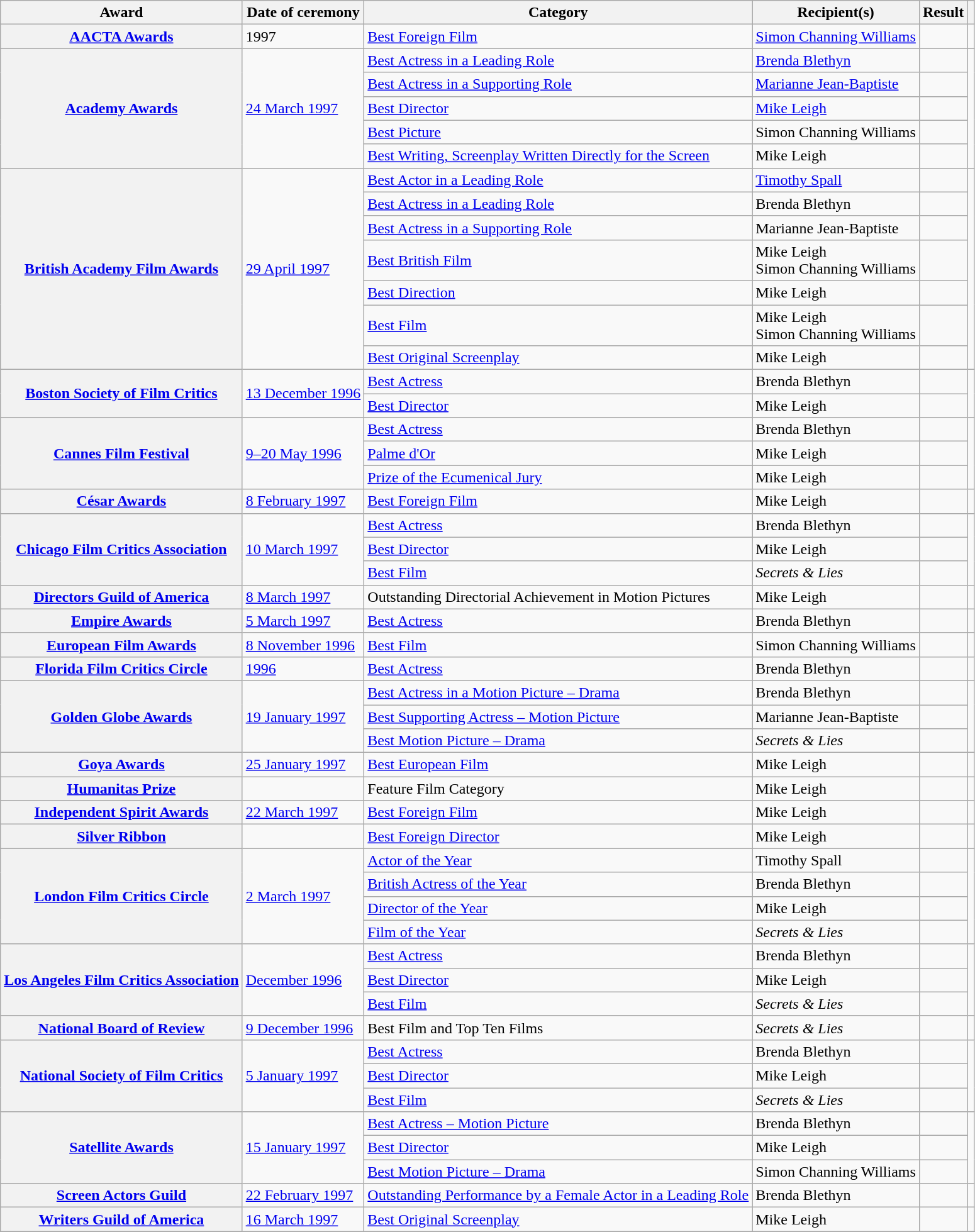<table class="wikitable plainrowheaders sortable">
<tr>
<th scope="col">Award</th>
<th scope="col">Date of ceremony</th>
<th scope="col">Category</th>
<th scope="col">Recipient(s)</th>
<th scope="col">Result</th>
<th scope="col" class="unsortable"></th>
</tr>
<tr>
<th scope="row"><a href='#'>AACTA Awards</a></th>
<td rowspan="1">1997</td>
<td><a href='#'>Best Foreign Film</a></td>
<td><a href='#'>Simon Channing Williams</a></td>
<td></td>
<td></td>
</tr>
<tr>
<th scope="row" rowspan=5><a href='#'>Academy Awards</a></th>
<td rowspan="5"><a href='#'>24 March 1997</a></td>
<td><a href='#'>Best Actress in a Leading Role</a></td>
<td><a href='#'>Brenda Blethyn</a></td>
<td></td>
<td rowspan="5"></td>
</tr>
<tr>
<td><a href='#'>Best Actress in a Supporting Role</a></td>
<td><a href='#'>Marianne Jean-Baptiste</a></td>
<td></td>
</tr>
<tr>
<td><a href='#'>Best Director</a></td>
<td><a href='#'>Mike Leigh</a></td>
<td></td>
</tr>
<tr>
<td><a href='#'>Best Picture</a></td>
<td>Simon Channing Williams</td>
<td></td>
</tr>
<tr>
<td><a href='#'>Best Writing, Screenplay Written Directly for the Screen</a></td>
<td>Mike Leigh</td>
<td></td>
</tr>
<tr>
<th scope="row" rowspan=7><a href='#'>British Academy Film Awards</a></th>
<td rowspan="7"><a href='#'>29 April 1997</a></td>
<td><a href='#'>Best Actor in a Leading Role</a></td>
<td><a href='#'>Timothy Spall</a></td>
<td></td>
<td rowspan="7"></td>
</tr>
<tr>
<td><a href='#'>Best Actress in a Leading Role</a></td>
<td>Brenda Blethyn</td>
<td></td>
</tr>
<tr>
<td><a href='#'>Best Actress in a Supporting Role</a></td>
<td>Marianne Jean-Baptiste</td>
<td></td>
</tr>
<tr>
<td><a href='#'>Best British Film</a></td>
<td>Mike Leigh <br> Simon Channing Williams</td>
<td></td>
</tr>
<tr>
<td><a href='#'>Best Direction</a></td>
<td>Mike Leigh</td>
<td></td>
</tr>
<tr>
<td><a href='#'>Best Film</a></td>
<td>Mike Leigh <br> Simon Channing Williams</td>
<td></td>
</tr>
<tr>
<td><a href='#'>Best Original Screenplay</a></td>
<td>Mike Leigh</td>
<td></td>
</tr>
<tr>
<th scope="row" rowspan=2><a href='#'>Boston Society of Film Critics</a></th>
<td rowspan="2"><a href='#'>13 December 1996</a></td>
<td><a href='#'>Best Actress</a></td>
<td>Brenda Blethyn</td>
<td></td>
<td rowspan="2"></td>
</tr>
<tr>
<td><a href='#'>Best Director</a></td>
<td>Mike Leigh</td>
<td></td>
</tr>
<tr>
<th scope="row" rowspan=3><a href='#'>Cannes Film Festival</a></th>
<td rowspan="3"><a href='#'>9–20 May 1996</a></td>
<td><a href='#'>Best Actress</a></td>
<td>Brenda Blethyn</td>
<td></td>
<td rowspan="3"></td>
</tr>
<tr>
<td><a href='#'>Palme d'Or</a></td>
<td>Mike Leigh</td>
<td></td>
</tr>
<tr>
<td><a href='#'>Prize of the Ecumenical Jury</a></td>
<td>Mike Leigh</td>
<td></td>
</tr>
<tr>
<th scope="row"><a href='#'>César Awards</a></th>
<td><a href='#'>8 February 1997</a></td>
<td><a href='#'>Best Foreign Film</a></td>
<td>Mike Leigh</td>
<td></td>
<td></td>
</tr>
<tr>
<th scope="row" rowspan=3><a href='#'>Chicago Film Critics Association</a></th>
<td rowspan="3"><a href='#'>10 March 1997</a></td>
<td><a href='#'>Best Actress</a></td>
<td>Brenda Blethyn</td>
<td></td>
<td rowspan="3"></td>
</tr>
<tr>
<td><a href='#'>Best Director</a></td>
<td>Mike Leigh</td>
<td></td>
</tr>
<tr>
<td><a href='#'>Best Film</a></td>
<td><em>Secrets & Lies</em></td>
<td></td>
</tr>
<tr>
<th scope="row"><a href='#'>Directors Guild of America</a></th>
<td><a href='#'>8 March 1997</a></td>
<td>Outstanding Directorial Achievement in Motion Pictures</td>
<td>Mike Leigh</td>
<td></td>
<td></td>
</tr>
<tr>
<th scope="row"><a href='#'>Empire Awards</a></th>
<td><a href='#'>5 March 1997</a></td>
<td><a href='#'>Best Actress</a></td>
<td>Brenda Blethyn</td>
<td></td>
<td></td>
</tr>
<tr>
<th scope="row"><a href='#'>European Film Awards</a></th>
<td><a href='#'>8 November 1996</a></td>
<td><a href='#'>Best Film</a></td>
<td>Simon Channing Williams</td>
<td></td>
<td></td>
</tr>
<tr>
<th scope="row"><a href='#'>Florida Film Critics Circle</a></th>
<td><a href='#'>1996</a></td>
<td><a href='#'>Best Actress</a></td>
<td>Brenda Blethyn</td>
<td></td>
<td></td>
</tr>
<tr>
<th scope="row" rowspan=3><a href='#'>Golden Globe Awards</a></th>
<td rowspan="3"><a href='#'>19 January 1997</a></td>
<td><a href='#'>Best Actress in a Motion Picture – Drama</a></td>
<td>Brenda Blethyn</td>
<td></td>
<td rowspan="3"></td>
</tr>
<tr>
<td><a href='#'>Best Supporting Actress – Motion Picture</a></td>
<td>Marianne Jean-Baptiste</td>
<td></td>
</tr>
<tr>
<td><a href='#'>Best Motion Picture – Drama</a></td>
<td><em>Secrets & Lies</em></td>
<td></td>
</tr>
<tr>
<th scope="row"><a href='#'>Goya Awards</a></th>
<td><a href='#'>25 January 1997</a></td>
<td><a href='#'>Best European Film</a></td>
<td>Mike Leigh</td>
<td></td>
<td></td>
</tr>
<tr>
<th scope="row"><a href='#'>Humanitas Prize</a></th>
<td></td>
<td>Feature Film Category</td>
<td>Mike Leigh</td>
<td></td>
<td></td>
</tr>
<tr>
<th scope="row"><a href='#'>Independent Spirit Awards</a></th>
<td><a href='#'>22 March 1997</a></td>
<td><a href='#'>Best Foreign Film</a></td>
<td>Mike Leigh</td>
<td></td>
<td></td>
</tr>
<tr>
<th scope="row"><a href='#'>Silver Ribbon</a></th>
<td></td>
<td><a href='#'>Best Foreign Director</a></td>
<td>Mike Leigh</td>
<td></td>
<td></td>
</tr>
<tr>
<th scope="row" rowspan=4><a href='#'>London Film Critics Circle</a></th>
<td rowspan="4"><a href='#'>2 March 1997</a></td>
<td><a href='#'>Actor of the Year</a></td>
<td>Timothy Spall</td>
<td></td>
<td rowspan="4"></td>
</tr>
<tr>
<td><a href='#'>British Actress of the Year</a></td>
<td>Brenda Blethyn</td>
<td></td>
</tr>
<tr>
<td><a href='#'>Director of the Year</a></td>
<td>Mike Leigh</td>
<td></td>
</tr>
<tr>
<td><a href='#'>Film of the Year</a></td>
<td><em>Secrets & Lies</em></td>
<td></td>
</tr>
<tr>
<th scope="row" rowspan=3><a href='#'>Los Angeles Film Critics Association</a></th>
<td rowspan="3"><a href='#'>December 1996</a></td>
<td><a href='#'>Best Actress</a></td>
<td>Brenda Blethyn</td>
<td></td>
<td rowspan="3"></td>
</tr>
<tr>
<td><a href='#'>Best Director</a></td>
<td>Mike Leigh</td>
<td></td>
</tr>
<tr>
<td><a href='#'>Best Film</a></td>
<td><em>Secrets & Lies</em></td>
<td></td>
</tr>
<tr>
<th scope="row"><a href='#'>National Board of Review</a></th>
<td><a href='#'>9 December 1996</a></td>
<td>Best Film and Top Ten Films</td>
<td><em>Secrets & Lies</em></td>
<td></td>
<td></td>
</tr>
<tr>
<th scope="row" rowspan=3><a href='#'>National Society of Film Critics</a></th>
<td rowspan="3"><a href='#'>5 January 1997</a></td>
<td><a href='#'>Best Actress</a></td>
<td>Brenda Blethyn</td>
<td></td>
<td rowspan="3"></td>
</tr>
<tr>
<td><a href='#'>Best Director</a></td>
<td>Mike Leigh</td>
<td></td>
</tr>
<tr>
<td><a href='#'>Best Film</a></td>
<td><em>Secrets & Lies</em></td>
<td></td>
</tr>
<tr>
<th scope="row" rowspan=3><a href='#'>Satellite Awards</a></th>
<td rowspan="3"><a href='#'>15 January 1997</a></td>
<td><a href='#'>Best Actress – Motion Picture</a></td>
<td>Brenda Blethyn</td>
<td></td>
<td rowspan="3"></td>
</tr>
<tr>
<td><a href='#'>Best Director</a></td>
<td>Mike Leigh</td>
<td></td>
</tr>
<tr>
<td><a href='#'>Best Motion Picture – Drama</a></td>
<td>Simon Channing Williams</td>
<td></td>
</tr>
<tr>
<th scope="row"><a href='#'>Screen Actors Guild</a></th>
<td><a href='#'>22 February 1997</a></td>
<td><a href='#'>Outstanding Performance by a Female Actor in a Leading Role</a></td>
<td>Brenda Blethyn</td>
<td></td>
<td></td>
</tr>
<tr>
<th scope="row"><a href='#'>Writers Guild of America</a></th>
<td><a href='#'>16 March 1997</a></td>
<td><a href='#'>Best Original Screenplay</a></td>
<td>Mike Leigh</td>
<td></td>
<td></td>
</tr>
<tr>
</tr>
</table>
